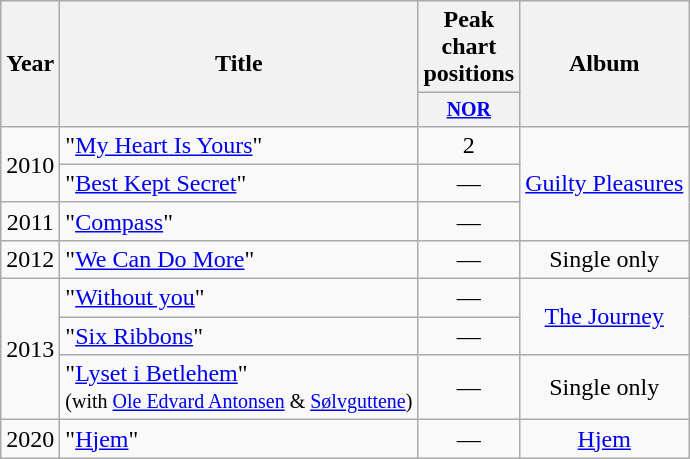<table class="wikitable" style=text-align:center;>
<tr>
<th rowspan="2">Year</th>
<th rowspan="2">Title</th>
<th colspan="1">Peak chart positions</th>
<th rowspan="2">Album</th>
</tr>
<tr style=font-size:smaller>
<th width=35><a href='#'>NOR</a></th>
</tr>
<tr>
<td align="center" rowspan="2">2010</td>
<td align="left">"<a href='#'>My Heart Is Yours</a>"</td>
<td align="center">2</td>
<td align="center" rowspan="3"><a href='#'>Guilty Pleasures</a></td>
</tr>
<tr>
<td align="left">"<a href='#'>Best Kept Secret</a>"</td>
<td align="center">—</td>
</tr>
<tr>
<td align="center">2011</td>
<td align="left">"<a href='#'>Compass</a>"</td>
<td align="center">—</td>
</tr>
<tr>
<td align="center">2012</td>
<td align="left">"<a href='#'>We Can Do More</a>"</td>
<td align="center">—</td>
<td align="center" rowspan="1">Single only</td>
</tr>
<tr>
<td align="center" rowspan="3">2013</td>
<td align="left">"<a href='#'>Without you</a>"</td>
<td align="center">—</td>
<td align="center" rowspan="2"><a href='#'>The Journey</a></td>
</tr>
<tr>
<td align="left">"<a href='#'>Six Ribbons</a>"</td>
<td align="center">—</td>
</tr>
<tr>
<td align="left">"<a href='#'>Lyset i Betlehem</a>"<br><small>(with <a href='#'>Ole Edvard Antonsen</a> & <a href='#'>Sølvguttene</a>)</small></td>
<td align="center">—</td>
<td align="center" rowspan="1">Single only</td>
</tr>
<tr>
<td align="center" rowspan="3">2020</td>
<td align="left">"<a href='#'>Hjem</a>"</td>
<td align="center">—</td>
<td align="center" rowspan="2"><a href='#'>Hjem</a></td>
</tr>
</table>
